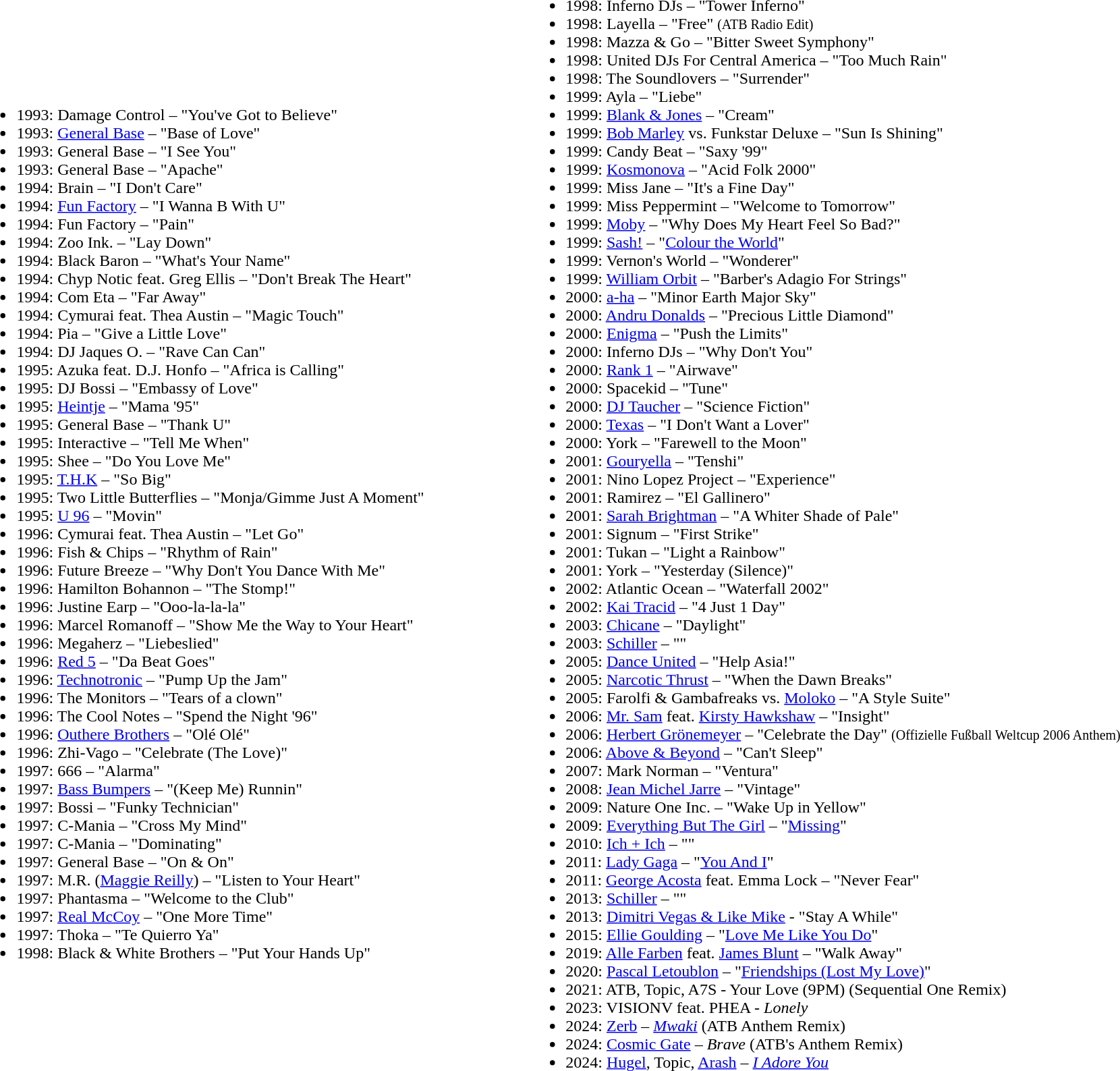<table class="toptextcells" style="width:100%;">
<tr>
<td><br><ul><li>1993: Damage Control – "You've Got to Believe"</li><li>1993: <a href='#'>General Base</a> – "Base of Love"</li><li>1993: General Base – "I See You"</li><li>1993: General Base – "Apache"</li><li>1994: Brain – "I Don't Care"</li><li>1994: <a href='#'>Fun Factory</a> – "I Wanna B With U"</li><li>1994: Fun Factory – "Pain"</li><li>1994: Zoo Ink. – "Lay Down"</li><li>1994: Black Baron – "What's Your Name"</li><li>1994: Chyp Notic feat. Greg Ellis – "Don't Break The Heart"</li><li>1994: Com Eta – "Far Away"</li><li>1994: Cymurai feat. Thea Austin – "Magic Touch"</li><li>1994: Pia – "Give a Little Love"</li><li>1994: DJ Jaques O. – "Rave Can Can"</li><li>1995: Azuka feat. D.J. Honfo – "Africa is Calling"</li><li>1995: DJ Bossi – "Embassy of Love"</li><li>1995: <a href='#'>Heintje</a> – "Mama '95"</li><li>1995: General Base – "Thank U"</li><li>1995: Interactive – "Tell Me When"</li><li>1995: Shee – "Do You Love Me"</li><li>1995: <a href='#'>T.H.K</a> – "So Big"</li><li>1995: Two Little Butterflies – "Monja/Gimme Just A Moment"</li><li>1995: <a href='#'>U 96</a> – "Movin"</li><li>1996: Cymurai feat. Thea Austin – "Let Go"</li><li>1996: Fish & Chips – "Rhythm of Rain"</li><li>1996: Future Breeze – "Why Don't You Dance With Me"</li><li>1996: Hamilton Bohannon – "The Stomp!"</li><li>1996: Justine Earp – "Ooo-la-la-la"</li><li>1996: Marcel Romanoff – "Show Me the Way to Your Heart"</li><li>1996: Megaherz – "Liebeslied"</li><li>1996: <a href='#'>Red 5</a> – "Da Beat Goes"</li><li>1996: <a href='#'>Technotronic</a> – "Pump Up the Jam"</li><li>1996: The Monitors – "Tears of a clown"</li><li>1996: The Cool Notes – "Spend the Night '96"</li><li>1996: <a href='#'>Outhere Brothers</a> – "Olé Olé"</li><li>1996: Zhi-Vago – "Celebrate (The Love)"</li><li>1997: 666 – "Alarma"</li><li>1997: <a href='#'>Bass Bumpers</a> – "(Keep Me) Runnin"</li><li>1997: Bossi – "Funky Technician"</li><li>1997: C-Mania – "Cross My Mind"</li><li>1997: C-Mania – "Dominating"</li><li>1997: General Base – "On & On"</li><li>1997: M.R. (<a href='#'>Maggie Reilly</a>) – "Listen to Your Heart"</li><li>1997: Phantasma – "Welcome to the Club"</li><li>1997: <a href='#'>Real McCoy</a> – "One More Time"</li><li>1997: Thoka – "Te Quierro Ya"</li><li>1998: Black & White Brothers – "Put Your Hands Up"</li></ul></td>
<td><br><ul><li>1998: Inferno DJs – "Tower Inferno"</li><li>1998: Layella – "Free" <small>(ATB Radio Edit)</small></li><li>1998: Mazza & Go – "Bitter Sweet Symphony"</li><li>1998: United DJs For Central America – "Too Much Rain"</li><li>1998: The Soundlovers – "Surrender"</li><li>1999: Ayla – "Liebe"</li><li>1999: <a href='#'>Blank & Jones</a> – "Cream"</li><li>1999: <a href='#'>Bob Marley</a> vs. Funkstar Deluxe – "Sun Is Shining"</li><li>1999: Candy Beat – "Saxy '99"</li><li>1999: <a href='#'>Kosmonova</a> – "Acid Folk 2000"</li><li>1999: Miss Jane – "It's a Fine Day"</li><li>1999: Miss Peppermint – "Welcome to Tomorrow"</li><li>1999: <a href='#'>Moby</a> – "Why Does My Heart Feel So Bad?"</li><li>1999: <a href='#'>Sash!</a> – "<a href='#'>Colour the World</a>"</li><li>1999: Vernon's World – "Wonderer"</li><li>1999: <a href='#'>William Orbit</a> – "Barber's Adagio For Strings"</li><li>2000: <a href='#'>a-ha</a> – "Minor Earth Major Sky"</li><li>2000: <a href='#'>Andru Donalds</a> – "Precious Little Diamond"</li><li>2000: <a href='#'>Enigma</a> – "Push the Limits"</li><li>2000: Inferno DJs – "Why Don't You"</li><li>2000: <a href='#'>Rank 1</a> – "Airwave"</li><li>2000: Spacekid – "Tune"</li><li>2000: <a href='#'>DJ Taucher</a> – "Science Fiction"</li><li>2000: <a href='#'>Texas</a> – "I Don't Want a Lover"</li><li>2000: York – "Farewell to the Moon"</li><li>2001: <a href='#'>Gouryella</a> – "Tenshi"</li><li>2001: Nino Lopez Project – "Experience"</li><li>2001: Ramirez – "El Gallinero"</li><li>2001: <a href='#'>Sarah Brightman</a> – "A Whiter Shade of Pale"</li><li>2001: Signum – "First Strike"</li><li>2001: Tukan – "Light a Rainbow"</li><li>2001: York – "Yesterday (Silence)"</li><li>2002: Atlantic Ocean – "Waterfall 2002"</li><li>2002: <a href='#'>Kai Tracid</a> – "4 Just 1 Day"</li><li>2003: <a href='#'>Chicane</a> – "Daylight"</li><li>2003: <a href='#'>Schiller</a> – ""</li><li>2005: <a href='#'>Dance United</a> – "Help Asia!"</li><li>2005: <a href='#'>Narcotic Thrust</a> – "When the Dawn Breaks"</li><li>2005: Farolfi & Gambafreaks vs. <a href='#'>Moloko</a> – "A Style Suite"</li><li>2006: <a href='#'>Mr. Sam</a> feat. <a href='#'>Kirsty Hawkshaw</a> – "Insight"</li><li>2006: <a href='#'>Herbert Grönemeyer</a> – "Celebrate the Day" <small>(Offizielle Fußball Weltcup 2006 Anthem)</small></li><li>2006: <a href='#'>Above & Beyond</a> – "Can't Sleep"</li><li>2007: Mark Norman – "Ventura"</li><li>2008: <a href='#'>Jean Michel Jarre</a> – "Vintage"</li><li>2009: Nature One Inc. – "Wake Up in Yellow"</li><li>2009: <a href='#'>Everything But The Girl</a> – "<a href='#'>Missing</a>"</li><li>2010: <a href='#'>Ich + Ich</a> – ""</li><li>2011: <a href='#'>Lady Gaga</a> – "<a href='#'>You And I</a>"</li><li>2011: <a href='#'>George Acosta</a> feat. Emma Lock – "Never Fear"</li><li>2013: <a href='#'>Schiller</a> – ""</li><li>2013: <a href='#'>Dimitri Vegas & Like Mike</a> - "Stay A While"</li><li>2015: <a href='#'>Ellie Goulding</a> – "<a href='#'>Love Me Like You Do</a>"</li><li>2019: <a href='#'>Alle Farben</a> feat. <a href='#'>James Blunt</a> – "Walk Away"</li><li>2020: <a href='#'>Pascal Letoublon</a> – "<a href='#'>Friendships (Lost My Love)</a>"</li><li>2021: ATB, Topic, A7S - Your Love (9PM) (Sequential One Remix)</li><li>2023: VISIONV feat. PHEA - <em>Lonely</em></li><li>2024: <a href='#'>Zerb</a> – <em><a href='#'>Mwaki</a></em> (ATB Anthem Remix)</li><li>2024: <a href='#'>Cosmic Gate</a> – <em>Brave</em> (ATB's Anthem Remix)</li><li>2024: <a href='#'>Hugel</a>, Topic, <a href='#'>Arash</a> – <em><a href='#'>I Adore You</a></em></li></ul></td>
</tr>
</table>
